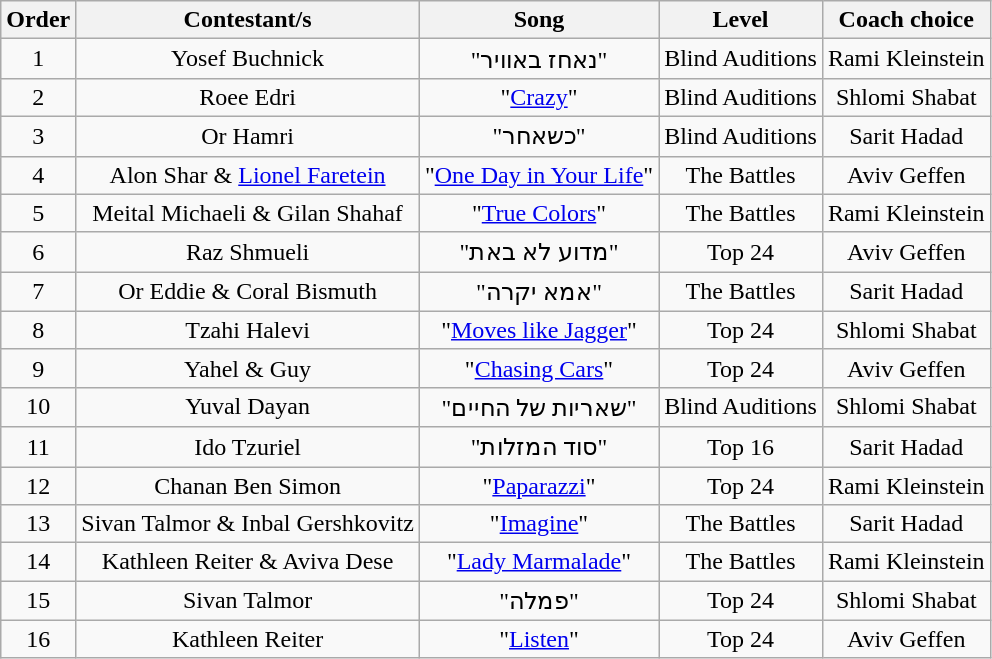<table class="wikitable" style="text-align: center; width: auto;">
<tr>
<th>Order</th>
<th>Contestant/s</th>
<th>Song</th>
<th>Level</th>
<th>Coach choice</th>
</tr>
<tr>
<td>1</td>
<td>Yosef Buchnick</td>
<td>"נאחז באוויר"</td>
<td>Blind Auditions</td>
<td>Rami Kleinstein</td>
</tr>
<tr>
<td>2</td>
<td>Roee Edri</td>
<td>"<a href='#'>Crazy</a>"</td>
<td>Blind Auditions</td>
<td>Shlomi Shabat</td>
</tr>
<tr>
<td>3</td>
<td>Or Hamri</td>
<td>"כשאחר"</td>
<td>Blind Auditions</td>
<td>Sarit Hadad</td>
</tr>
<tr>
<td>4</td>
<td>Alon Shar & <a href='#'>Lionel Faretein</a></td>
<td>"<a href='#'>One Day in Your Life</a>"</td>
<td>The Battles</td>
<td>Aviv Geffen</td>
</tr>
<tr>
<td>5</td>
<td>Meital Michaeli & Gilan Shahaf</td>
<td>"<a href='#'>True Colors</a>"</td>
<td>The Battles</td>
<td>Rami Kleinstein</td>
</tr>
<tr>
<td>6</td>
<td>Raz Shmueli</td>
<td>"מדוע לא באת"</td>
<td>Top 24</td>
<td>Aviv Geffen</td>
</tr>
<tr>
<td>7</td>
<td>Or Eddie & Coral Bismuth</td>
<td>"אמא יקרה"</td>
<td>The Battles</td>
<td>Sarit Hadad</td>
</tr>
<tr>
<td>8</td>
<td>Tzahi Halevi</td>
<td>"<a href='#'>Moves like Jagger</a>"</td>
<td>Top 24</td>
<td>Shlomi Shabat</td>
</tr>
<tr>
<td>9</td>
<td>Yahel & Guy</td>
<td>"<a href='#'>Chasing Cars</a>"</td>
<td>Top 24</td>
<td>Aviv Geffen</td>
</tr>
<tr>
<td>10</td>
<td>Yuval Dayan</td>
<td>"שאריות של החיים"</td>
<td>Blind Auditions</td>
<td>Shlomi Shabat</td>
</tr>
<tr>
<td>11</td>
<td>Ido Tzuriel</td>
<td>"סוד המזלות"</td>
<td>Top 16</td>
<td>Sarit Hadad</td>
</tr>
<tr>
<td>12</td>
<td>Chanan Ben Simon</td>
<td>"<a href='#'>Paparazzi</a>"</td>
<td>Top 24</td>
<td>Rami Kleinstein</td>
</tr>
<tr>
<td>13</td>
<td>Sivan Talmor & Inbal Gershkovitz</td>
<td>"<a href='#'>Imagine</a>"</td>
<td>The Battles</td>
<td>Sarit Hadad</td>
</tr>
<tr>
<td>14</td>
<td>Kathleen Reiter & Aviva Dese</td>
<td>"<a href='#'>Lady Marmalade</a>"</td>
<td>The Battles</td>
<td>Rami Kleinstein</td>
</tr>
<tr>
<td>15</td>
<td>Sivan Talmor</td>
<td>"פמלה"</td>
<td>Top 24</td>
<td>Shlomi Shabat</td>
</tr>
<tr>
<td>16</td>
<td>Kathleen Reiter</td>
<td>"<a href='#'>Listen</a>"</td>
<td>Top 24</td>
<td>Aviv Geffen</td>
</tr>
</table>
